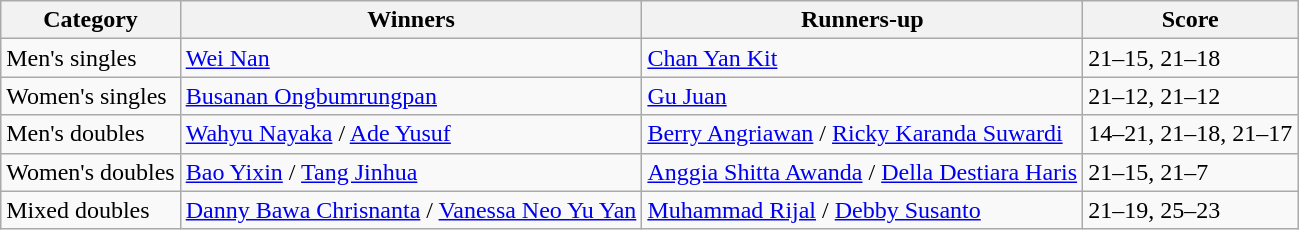<table class=wikitable style="white-space:nowrap;">
<tr>
<th>Category</th>
<th>Winners</th>
<th>Runners-up</th>
<th>Score</th>
</tr>
<tr>
<td>Men's singles</td>
<td> <a href='#'>Wei Nan</a></td>
<td> <a href='#'>Chan Yan Kit</a></td>
<td>21–15, 21–18</td>
</tr>
<tr>
<td>Women's singles</td>
<td> <a href='#'>Busanan Ongbumrungpan</a></td>
<td> <a href='#'>Gu Juan</a></td>
<td>21–12, 21–12</td>
</tr>
<tr>
<td>Men's doubles</td>
<td> <a href='#'>Wahyu Nayaka</a> / <a href='#'>Ade Yusuf</a></td>
<td> <a href='#'>Berry Angriawan</a> / <a href='#'>Ricky Karanda Suwardi</a></td>
<td>14–21, 21–18, 21–17</td>
</tr>
<tr>
<td>Women's doubles</td>
<td> <a href='#'>Bao Yixin</a> / <a href='#'>Tang Jinhua</a></td>
<td> <a href='#'>Anggia Shitta Awanda</a> / <a href='#'>Della Destiara Haris</a></td>
<td>21–15, 21–7</td>
</tr>
<tr>
<td>Mixed doubles</td>
<td> <a href='#'>Danny Bawa Chrisnanta</a> / <a href='#'>Vanessa Neo Yu Yan</a></td>
<td> <a href='#'>Muhammad Rijal</a> / <a href='#'>Debby Susanto</a></td>
<td>21–19, 25–23</td>
</tr>
</table>
